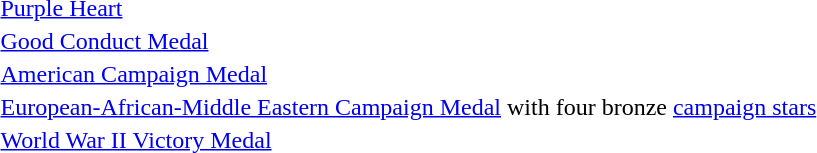<table>
<tr>
<td></td>
<td><a href='#'>Purple Heart</a></td>
</tr>
<tr>
<td></td>
<td><a href='#'>Good Conduct Medal</a></td>
</tr>
<tr>
<td></td>
<td><a href='#'>American Campaign Medal</a></td>
</tr>
<tr>
<td></td>
<td><a href='#'>European-African-Middle Eastern Campaign Medal</a> with four bronze <a href='#'>campaign stars</a></td>
</tr>
<tr>
<td></td>
<td><a href='#'>World War II Victory Medal</a></td>
</tr>
<tr>
</tr>
</table>
